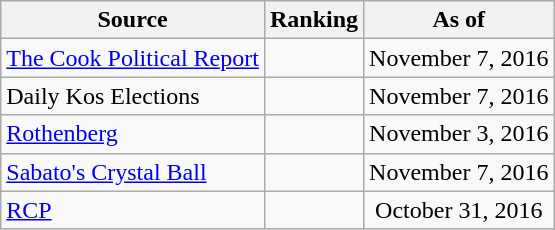<table class="wikitable" style="text-align:center">
<tr>
<th>Source</th>
<th>Ranking</th>
<th>As of</th>
</tr>
<tr>
<td align=left><a href='#'>The Cook Political Report</a></td>
<td></td>
<td>November 7, 2016</td>
</tr>
<tr>
<td align=left>Daily Kos Elections</td>
<td></td>
<td>November 7, 2016</td>
</tr>
<tr>
<td align=left><a href='#'>Rothenberg</a></td>
<td></td>
<td>November 3, 2016</td>
</tr>
<tr>
<td align=left><a href='#'>Sabato's Crystal Ball</a></td>
<td></td>
<td>November 7, 2016</td>
</tr>
<tr>
<td align="left"><a href='#'>RCP</a></td>
<td></td>
<td>October 31, 2016</td>
</tr>
</table>
